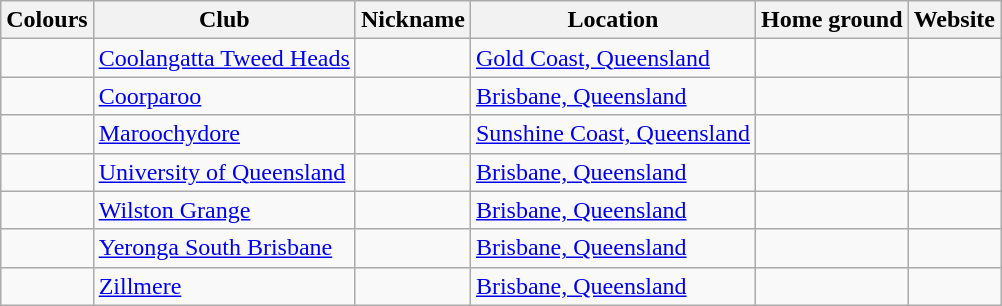<table class="wikitable sortable">
<tr>
<th>Colours</th>
<th>Club</th>
<th>Nickname</th>
<th>Location</th>
<th>Home ground</th>
<th>Website</th>
</tr>
<tr>
<td style="text-align:center;"></td>
<td><a href='#'>Coolangatta Tweed Heads</a></td>
<td></td>
<td><a href='#'>Gold Coast, Queensland</a></td>
<td></td>
<td></td>
</tr>
<tr>
<td style="text-align:center;"></td>
<td><a href='#'>Coorparoo</a></td>
<td></td>
<td><a href='#'>Brisbane, Queensland</a></td>
<td></td>
<td></td>
</tr>
<tr>
<td style="text-align:center;"></td>
<td><a href='#'>Maroochydore</a></td>
<td></td>
<td><a href='#'>Sunshine Coast, Queensland</a></td>
<td></td>
<td></td>
</tr>
<tr>
<td style="text-align:center;"></td>
<td><a href='#'>University of Queensland</a></td>
<td></td>
<td><a href='#'>Brisbane, Queensland</a></td>
<td></td>
<td></td>
</tr>
<tr>
<td style="text-align:center;"></td>
<td><a href='#'>Wilston Grange</a></td>
<td></td>
<td><a href='#'>Brisbane, Queensland</a></td>
<td></td>
<td></td>
</tr>
<tr>
<td style="text-align:center;"></td>
<td><a href='#'>Yeronga South Brisbane</a></td>
<td></td>
<td><a href='#'>Brisbane, Queensland</a></td>
<td></td>
<td></td>
</tr>
<tr>
<td style="text-align:center;"></td>
<td><a href='#'>Zillmere</a></td>
<td></td>
<td><a href='#'>Brisbane, Queensland</a></td>
<td></td>
<td></td>
</tr>
</table>
